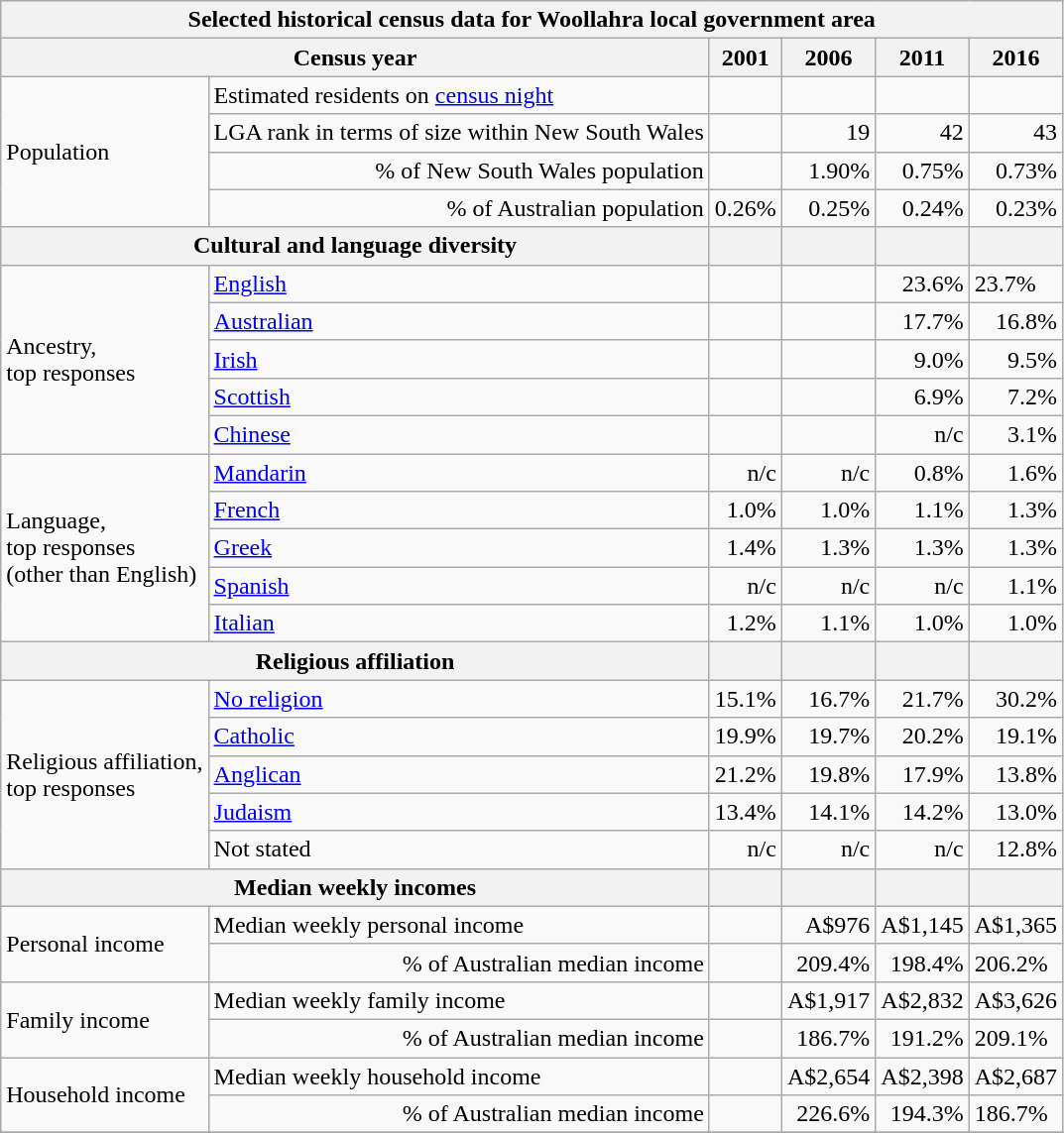<table class="wikitable">
<tr>
<th colspan=7>Selected historical census data for Woollahra local government area</th>
</tr>
<tr>
<th colspan=3>Census year</th>
<th>2001</th>
<th>2006</th>
<th>2011</th>
<th>2016</th>
</tr>
<tr>
<td rowspan=4 colspan="2">Population</td>
<td>Estimated residents on <a href='#'>census night</a></td>
<td align="right"></td>
<td align="right"> </td>
<td align="right"> </td>
<td align="right"> </td>
</tr>
<tr>
<td align="right">LGA rank in terms of size within New South Wales</td>
<td align="right"></td>
<td align="right">19</td>
<td align="right"> 42</td>
<td align="right"> 43</td>
</tr>
<tr>
<td align="right">% of New South Wales population</td>
<td align="right"></td>
<td align="right">1.90%</td>
<td align="right"> 0.75%</td>
<td align="right"> 0.73%</td>
</tr>
<tr>
<td align="right">% of Australian population</td>
<td align="right">0.26%</td>
<td align="right"> 0.25%</td>
<td align="right"> 0.24%</td>
<td align="right"> 0.23%</td>
</tr>
<tr>
<th colspan=3>Cultural and language diversity</th>
<th></th>
<th></th>
<th></th>
<th></th>
</tr>
<tr>
<td rowspan=5 colspan=2>Ancestry,<br>top responses</td>
<td><a href='#'>English</a></td>
<td align="right"></td>
<td align="right"></td>
<td align="right">23.6%</td>
<td> 23.7%</td>
</tr>
<tr>
<td><a href='#'>Australian</a></td>
<td align="right"></td>
<td align="right"></td>
<td align="right">17.7%</td>
<td align="right"> 16.8%</td>
</tr>
<tr>
<td><a href='#'>Irish</a></td>
<td align="right"></td>
<td align="right"></td>
<td align="right">9.0%</td>
<td align="right"> 9.5%</td>
</tr>
<tr>
<td><a href='#'>Scottish</a></td>
<td align="right"></td>
<td align="right"></td>
<td align="right">6.9%</td>
<td align="right"> 7.2%</td>
</tr>
<tr>
<td><a href='#'>Chinese</a></td>
<td align="right"></td>
<td align="right"></td>
<td align="right">n/c</td>
<td align="right"> 3.1%</td>
</tr>
<tr>
<td rowspan=5 colspan=2>Language,<br>top responses<br>(other than English)</td>
<td><a href='#'>Mandarin</a></td>
<td align="right">n/c</td>
<td align="right">n/c</td>
<td align="right"> 0.8%</td>
<td align="right"> 1.6%</td>
</tr>
<tr>
<td><a href='#'>French</a></td>
<td align="right">1.0%</td>
<td align="right"> 1.0%</td>
<td align="right"> 1.1%</td>
<td align="right"> 1.3%</td>
</tr>
<tr>
<td><a href='#'>Greek</a></td>
<td align="right">1.4%</td>
<td align="right"> 1.3%</td>
<td align="right"> 1.3%</td>
<td align="right"> 1.3%</td>
</tr>
<tr>
<td><a href='#'>Spanish</a></td>
<td align="right">n/c</td>
<td align="right"> n/c</td>
<td align="right"> n/c</td>
<td align="right"> 1.1%</td>
</tr>
<tr>
<td><a href='#'>Italian</a></td>
<td align="right">1.2%</td>
<td align="right"> 1.1%</td>
<td align="right"> 1.0%</td>
<td align="right"> 1.0%</td>
</tr>
<tr>
<th colspan=3>Religious affiliation</th>
<th></th>
<th></th>
<th></th>
<th></th>
</tr>
<tr>
<td rowspan=5 colspan=2>Religious affiliation,<br>top responses</td>
<td><a href='#'>No religion</a></td>
<td align="right">15.1%</td>
<td align="right"> 16.7%</td>
<td align="right"> 21.7%</td>
<td align="right"> 30.2%</td>
</tr>
<tr>
<td><a href='#'>Catholic</a></td>
<td align="right">19.9%</td>
<td align="right"> 19.7%</td>
<td align="right"> 20.2%</td>
<td align="right"> 19.1%</td>
</tr>
<tr>
<td><a href='#'>Anglican</a></td>
<td align="right">21.2%</td>
<td align="right"> 19.8%</td>
<td align="right"> 17.9%</td>
<td align="right"> 13.8%</td>
</tr>
<tr>
<td><a href='#'>Judaism</a></td>
<td align="right">13.4%</td>
<td align="right"> 14.1%</td>
<td align="right"> 14.2%</td>
<td align="right"> 13.0%</td>
</tr>
<tr>
<td>Not stated</td>
<td align="right">n/c</td>
<td align="right"> n/c</td>
<td align="right"> n/c</td>
<td align="right"> 12.8%</td>
</tr>
<tr>
<th colspan=3>Median weekly incomes</th>
<th></th>
<th></th>
<th></th>
<th></th>
</tr>
<tr>
<td rowspan=2 colspan=2>Personal income</td>
<td>Median weekly personal income</td>
<td align="right"></td>
<td align="right">A$976</td>
<td align="right">A$1,145</td>
<td>A$1,365</td>
</tr>
<tr>
<td align="right">% of Australian median income</td>
<td align="right"></td>
<td align="right">209.4%</td>
<td align="right"> 198.4%</td>
<td> 206.2%</td>
</tr>
<tr>
<td rowspan=2 colspan=2>Family income</td>
<td>Median weekly family income</td>
<td align="right"></td>
<td align="right">A$1,917</td>
<td align="right">A$2,832</td>
<td>A$3,626</td>
</tr>
<tr>
<td align="right">% of Australian median income</td>
<td align="right"></td>
<td align="right">186.7%</td>
<td align="right"> 191.2%</td>
<td> 209.1%</td>
</tr>
<tr>
<td rowspan=2 colspan=2>Household income</td>
<td>Median weekly household income</td>
<td align="right"></td>
<td align="right">A$2,654</td>
<td align="right">A$2,398</td>
<td>A$2,687</td>
</tr>
<tr>
<td align="right">% of Australian median income</td>
<td align="right"></td>
<td align="right">226.6%</td>
<td align="right"> 194.3%</td>
<td> 186.7%</td>
</tr>
<tr>
</tr>
</table>
